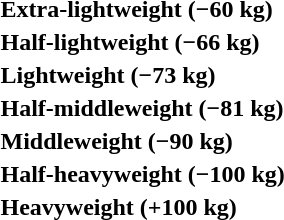<table>
<tr>
<th rowspan=2 style="text-align:left;">Extra-lightweight (−60 kg)</th>
<td rowspan=2></td>
<td rowspan=2></td>
<td></td>
</tr>
<tr>
<td></td>
</tr>
<tr>
<th rowspan=2 style="text-align:left;">Half-lightweight (−66 kg)</th>
<td rowspan=2></td>
<td rowspan=2></td>
<td></td>
</tr>
<tr>
<td></td>
</tr>
<tr>
<th rowspan=2 style="text-align:left;">Lightweight (−73 kg)</th>
<td rowspan=2></td>
<td rowspan=2></td>
<td></td>
</tr>
<tr>
<td></td>
</tr>
<tr>
<th rowspan=2 style="text-align:left;">Half-middleweight (−81 kg)</th>
<td rowspan=2></td>
<td rowspan=2></td>
<td></td>
</tr>
<tr>
<td></td>
</tr>
<tr>
<th rowspan=2 style="text-align:left;">Middleweight (−90 kg)</th>
<td rowspan=2></td>
<td rowspan=2></td>
<td></td>
</tr>
<tr>
<td></td>
</tr>
<tr>
<th rowspan=2 style="text-align:left;">Half-heavyweight (−100 kg)</th>
<td rowspan=2></td>
<td rowspan=2></td>
<td></td>
</tr>
<tr>
<td></td>
</tr>
<tr>
<th rowspan=2 style="text-align:left;">Heavyweight (+100 kg)</th>
<td rowspan=2></td>
<td rowspan=2></td>
<td></td>
</tr>
<tr>
<td></td>
</tr>
</table>
